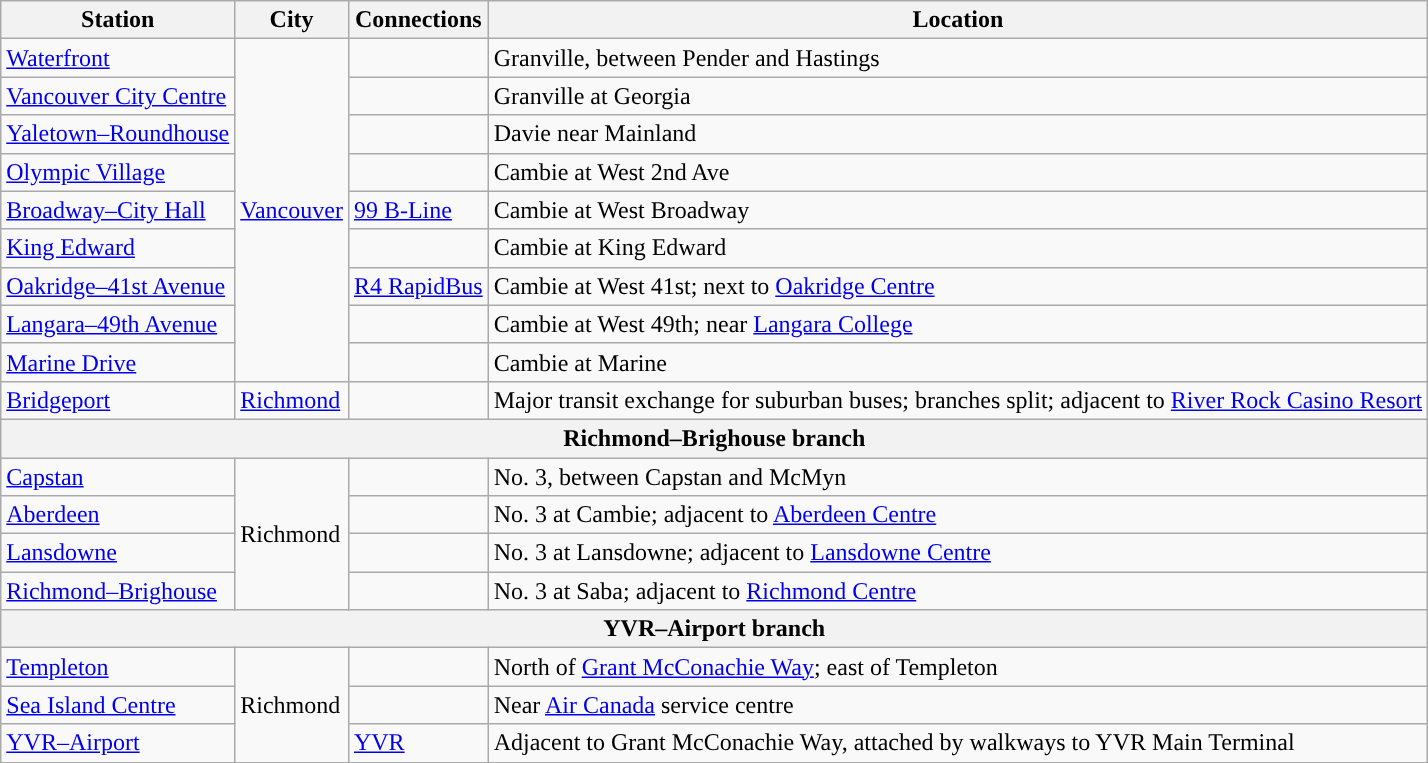<table class="wikitable">
<tr>
<th>Station</th>
<th>City</th>
<th>Connections</th>
<th>Location</th>
</tr>
<tr>
<td><a href='#'>Waterfront</a></td>
<td rowspan="9"><a href='#'>Vancouver</a></td>
<td></td>
<td>Granville, between Pender and Hastings</td>
</tr>
<tr>
<td><a href='#'>Vancouver City Centre</a></td>
<td></td>
<td>Granville at Georgia</td>
</tr>
<tr>
<td><a href='#'>Yaletown–Roundhouse</a></td>
<td></td>
<td>Davie near Mainland</td>
</tr>
<tr>
<td><a href='#'>Olympic Village</a></td>
<td></td>
<td>Cambie at West 2nd Ave</td>
</tr>
<tr>
<td><a href='#'>Broadway–City Hall</a></td>
<td> <a href='#'>99 B-Line</a></td>
<td>Cambie at West Broadway</td>
</tr>
<tr>
<td><a href='#'>King Edward</a></td>
<td></td>
<td>Cambie at King Edward</td>
</tr>
<tr>
<td><a href='#'>Oakridge–41st Avenue</a></td>
<td> <a href='#'>R4 RapidBus</a></td>
<td>Cambie at West 41st; next to <a href='#'>Oakridge Centre</a></td>
</tr>
<tr>
<td><a href='#'>Langara–49th Avenue</a></td>
<td></td>
<td>Cambie at West 49th; near <a href='#'>Langara College</a></td>
</tr>
<tr>
<td><a href='#'>Marine Drive</a></td>
<td></td>
<td>Cambie at Marine</td>
</tr>
<tr>
<td><a href='#'>Bridgeport</a></td>
<td><a href='#'>Richmond</a></td>
<td></td>
<td>Major transit exchange for suburban buses; branches split; adjacent to <a href='#'>River Rock Casino Resort</a></td>
</tr>
<tr>
<th colspan="4">Richmond–Brighouse branch</th>
</tr>
<tr>
<td><a href='#'>Capstan</a></td>
<td rowspan="4">Richmond</td>
<td></td>
<td>No. 3, between Capstan and McMyn</td>
</tr>
<tr>
<td><a href='#'>Aberdeen</a></td>
<td></td>
<td>No. 3 at Cambie; adjacent to <a href='#'>Aberdeen Centre</a></td>
</tr>
<tr>
<td><a href='#'>Lansdowne</a></td>
<td></td>
<td>No. 3 at Lansdowne; adjacent to <a href='#'>Lansdowne Centre</a></td>
</tr>
<tr>
<td><a href='#'>Richmond–Brighouse</a></td>
<td></td>
<td>No. 3 at Saba; adjacent to <a href='#'>Richmond Centre</a></td>
</tr>
<tr>
<th colspan="4">YVR–Airport branch</th>
</tr>
<tr>
<td><a href='#'>Templeton</a></td>
<td rowspan="3">Richmond</td>
<td></td>
<td>North of <a href='#'>Grant McConachie Way</a>; east of Templeton</td>
</tr>
<tr>
<td><a href='#'>Sea Island Centre</a></td>
<td></td>
<td>Near <a href='#'>Air Canada</a> service centre</td>
</tr>
<tr>
<td><a href='#'>YVR–Airport</a></td>
<td> <a href='#'>YVR</a></td>
<td>Adjacent to Grant McConachie Way, attached by walkways to YVR Main Terminal</td>
</tr>
</table>
